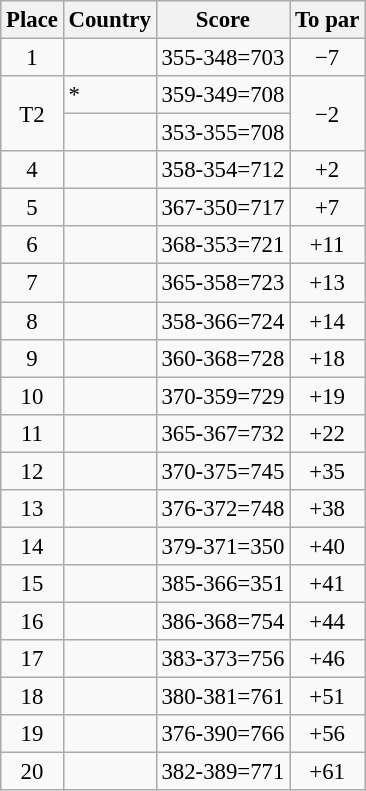<table class="wikitable" style="font-size:95%;">
<tr>
<th>Place</th>
<th>Country</th>
<th>Score</th>
<th>To par</th>
</tr>
<tr>
<td align=center>1</td>
<td></td>
<td>355-348=703</td>
<td align=center>−7</td>
</tr>
<tr>
<td rowspan="2" align="center">T2</td>
<td> *</td>
<td>359-349=708</td>
<td rowspan="2" align="center">−2</td>
</tr>
<tr>
<td></td>
<td>353-355=708</td>
</tr>
<tr>
<td align="center">4</td>
<td></td>
<td>358-354=712</td>
<td align="center">+2</td>
</tr>
<tr>
<td align="center">5</td>
<td></td>
<td>367-350=717</td>
<td align="center">+7</td>
</tr>
<tr>
<td align="center">6</td>
<td></td>
<td>368-353=721</td>
<td align="center">+11</td>
</tr>
<tr>
<td align="center">7</td>
<td></td>
<td>365-358=723</td>
<td align="center">+13</td>
</tr>
<tr>
<td align="center">8</td>
<td></td>
<td>358-366=724</td>
<td align="center">+14</td>
</tr>
<tr>
<td align="center">9</td>
<td></td>
<td>360-368=728</td>
<td align="center">+18</td>
</tr>
<tr>
<td align="center">10</td>
<td></td>
<td>370-359=729</td>
<td align="center">+19</td>
</tr>
<tr>
<td align="center">11</td>
<td></td>
<td>365-367=732</td>
<td align="center">+22</td>
</tr>
<tr>
<td align="center">12</td>
<td></td>
<td>370-375=745</td>
<td align="center">+35</td>
</tr>
<tr>
<td align="center">13</td>
<td></td>
<td>376-372=748</td>
<td align="center">+38</td>
</tr>
<tr>
<td align="center">14</td>
<td></td>
<td>379-371=350</td>
<td align="center">+40</td>
</tr>
<tr>
<td align="center">15</td>
<td></td>
<td>385-366=351</td>
<td align="center">+41</td>
</tr>
<tr>
<td align="center">16</td>
<td></td>
<td>386-368=754</td>
<td align="center">+44</td>
</tr>
<tr>
<td align="center">17</td>
<td></td>
<td>383-373=756</td>
<td align="center">+46</td>
</tr>
<tr>
<td align="center">18</td>
<td></td>
<td>380-381=761</td>
<td align="center">+51</td>
</tr>
<tr>
<td align=center>19</td>
<td></td>
<td>376-390=766</td>
<td align=center>+56</td>
</tr>
<tr>
<td align=center>20</td>
<td></td>
<td>382-389=771</td>
<td align=center>+61</td>
</tr>
</table>
